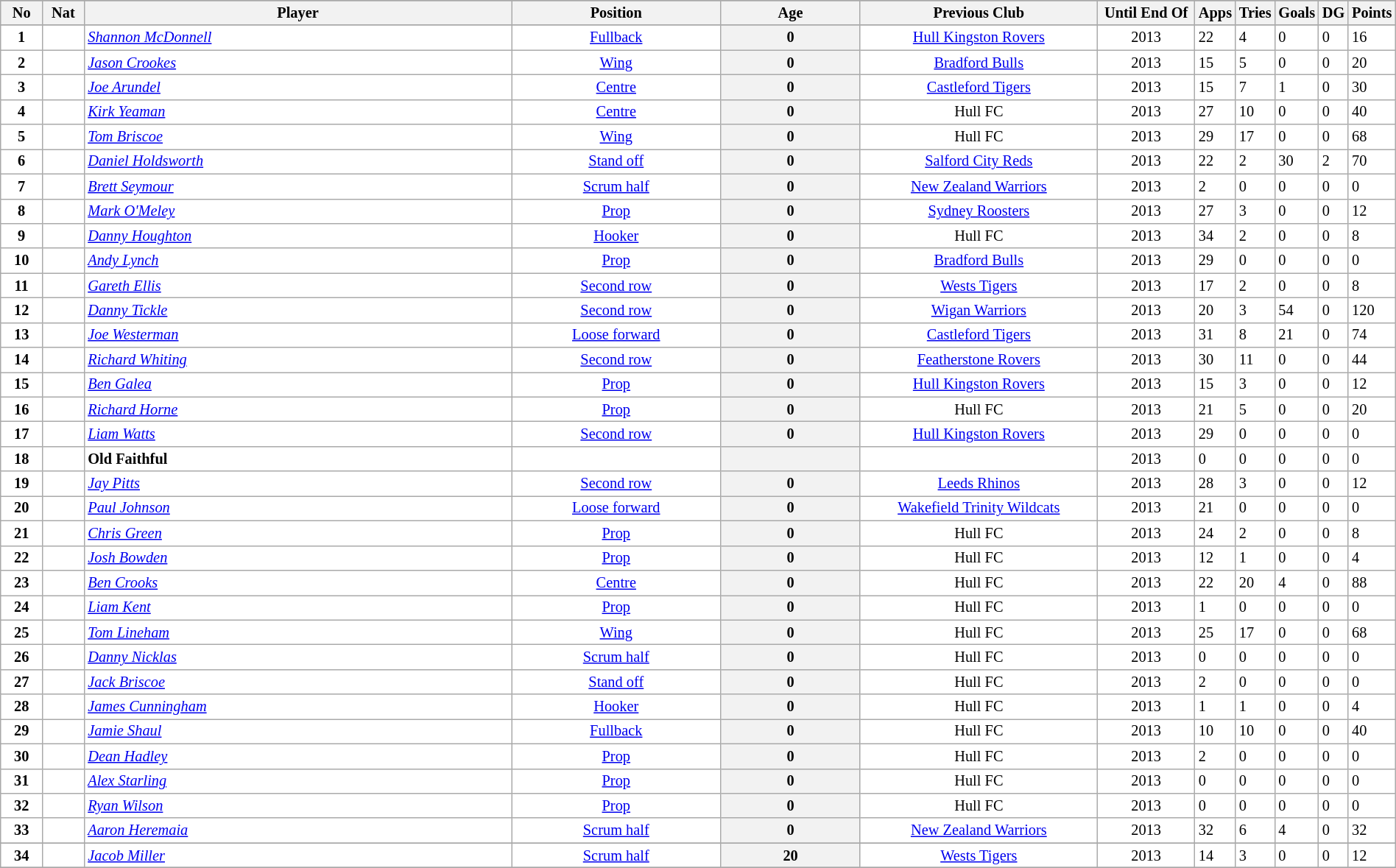<table class="wikitable sortable" width="100%" style="font-size:85%">
<tr bgcolor="#efefef">
</tr>
<tr bgcolor="#efefef">
<th width=3%>No</th>
<th width=3%>Nat</th>
<th !width=47%>Player</th>
<th width=15%>Position</th>
<th width=1%>Age</th>
<th width=17%>Previous Club</th>
<th width=7%>Until End Of</th>
<th width="20">Apps</th>
<th width="20">Tries</th>
<th width="20">Goals</th>
<th width="20">DG</th>
<th width="20">Points</th>
</tr>
<tr bgcolor=#FFFFFF>
</tr>
<tr bgcolor=#FFFFFF>
<td align=center><strong>1</strong></td>
<td align=center></td>
<td><em><a href='#'>Shannon McDonnell</a></em></td>
<td align=center><a href='#'>Fullback</a></td>
<th width=10%>0</th>
<td align=center><a href='#'>Hull Kingston Rovers</a></td>
<td align=center>2013</td>
<td align=centre>22</td>
<td align=centre>4</td>
<td align=centre>0</td>
<td align=centre>0</td>
<td align=centre>16</td>
</tr>
<tr bgcolor=#FFFFFF>
<td align=center><strong>2</strong></td>
<td align=center></td>
<td><em><a href='#'>Jason Crookes</a></em></td>
<td align=center><a href='#'>Wing</a></td>
<th width=10%>0</th>
<td align=center><a href='#'>Bradford Bulls</a></td>
<td align=center>2013</td>
<td align=centre>15</td>
<td align=centre>5</td>
<td align=centre>0</td>
<td align=centre>0</td>
<td align=centre>20</td>
</tr>
<tr bgcolor=#FFFFFF>
<td align=center><strong>3</strong></td>
<td align=center></td>
<td><em><a href='#'>Joe Arundel</a></em></td>
<td align=center><a href='#'>Centre</a></td>
<th width=10%>0</th>
<td align=center><a href='#'>Castleford Tigers</a></td>
<td align=center>2013</td>
<td align=centre>15</td>
<td align=centre>7</td>
<td align=centre>1</td>
<td align=centre>0</td>
<td align=centre>30</td>
</tr>
<tr bgcolor=#FFFFFF>
<td align=center><strong>4</strong></td>
<td align=center></td>
<td><em><a href='#'>Kirk Yeaman</a></em></td>
<td align=center><a href='#'>Centre</a></td>
<th width=10%>0</th>
<td align=center>Hull FC</td>
<td align=center>2013</td>
<td align=centre>27</td>
<td align=centre>10</td>
<td align=centre>0</td>
<td align=centre>0</td>
<td align=centre>40</td>
</tr>
<tr bgcolor=#FFFFFF>
<td align=center><strong>5</strong></td>
<td align=center></td>
<td><em><a href='#'>Tom Briscoe</a></em></td>
<td align=center><a href='#'>Wing</a></td>
<th width=10%>0</th>
<td align=center>Hull FC</td>
<td align=center>2013</td>
<td align=centre>29</td>
<td align=centre>17</td>
<td align=centre>0</td>
<td align=centre>0</td>
<td align=centre>68</td>
</tr>
<tr bgcolor=#FFFFFF>
<td align=center><strong>6</strong></td>
<td align=center></td>
<td><em><a href='#'>Daniel Holdsworth</a></em></td>
<td align=center><a href='#'>Stand off</a></td>
<th width=10%>0</th>
<td align=center><a href='#'>Salford City Reds</a></td>
<td align=center>2013</td>
<td align=centre>22</td>
<td align=centre>2</td>
<td align=centre>30</td>
<td align=centre>2</td>
<td align=centre>70</td>
</tr>
<tr bgcolor=#FFFFFF>
<td align=center><strong>7</strong></td>
<td align=center></td>
<td><em><a href='#'>Brett Seymour</a></em></td>
<td align=center><a href='#'>Scrum half</a></td>
<th width=10%>0</th>
<td align=center><a href='#'>New Zealand Warriors</a></td>
<td align=center>2013</td>
<td align=centre>2</td>
<td align=centre>0</td>
<td align=centre>0</td>
<td align=centre>0</td>
<td align=centre>0</td>
</tr>
<tr bgcolor=#FFFFFF>
<td align=center><strong>8</strong></td>
<td align=center></td>
<td><em><a href='#'>Mark O'Meley</a></em></td>
<td align=center><a href='#'>Prop</a></td>
<th width=10%>0</th>
<td align=center><a href='#'>Sydney Roosters</a></td>
<td align=center>2013</td>
<td align=centre>27</td>
<td align=centre>3</td>
<td align=centre>0</td>
<td align=centre>0</td>
<td align=centre>12</td>
</tr>
<tr bgcolor=#FFFFFF>
<td align=center><strong>9</strong></td>
<td align=center></td>
<td><em><a href='#'>Danny Houghton</a></em></td>
<td align=center><a href='#'>Hooker</a></td>
<th width=10%>0</th>
<td align=center>Hull FC</td>
<td align=center>2013</td>
<td align=centre>34</td>
<td align=centre>2</td>
<td align=centre>0</td>
<td align=centre>0</td>
<td align=centre>8</td>
</tr>
<tr bgcolor=#FFFFFF>
<td align=center><strong>10</strong></td>
<td align=center></td>
<td><em><a href='#'>Andy Lynch</a></em></td>
<td align=center><a href='#'>Prop</a></td>
<th width=10%>0</th>
<td align=center><a href='#'>Bradford Bulls</a></td>
<td align=center>2013</td>
<td align=centre>29</td>
<td align=centre>0</td>
<td align=centre>0</td>
<td align=centre>0</td>
<td align=centre>0</td>
</tr>
<tr bgcolor=#FFFFFF>
<td align=center><strong>11</strong></td>
<td align=center></td>
<td><em><a href='#'>Gareth Ellis</a></em></td>
<td align=center><a href='#'>Second row</a></td>
<th width=10%>0</th>
<td align=center><a href='#'>Wests Tigers</a></td>
<td align=center>2013</td>
<td align=centre>17</td>
<td align=centre>2</td>
<td align=centre>0</td>
<td align=centre>0</td>
<td align=centre>8</td>
</tr>
<tr bgcolor=#FFFFFF>
<td align=center><strong>12</strong></td>
<td align=center></td>
<td><em><a href='#'>Danny Tickle</a></em></td>
<td align=center><a href='#'>Second row</a></td>
<th width=10%>0</th>
<td align=center><a href='#'>Wigan Warriors</a></td>
<td align=center>2013</td>
<td align=centre>20</td>
<td align=centre>3</td>
<td align=centre>54</td>
<td align=centre>0</td>
<td align=centre>120</td>
</tr>
<tr bgcolor=#FFFFFF>
<td align=center><strong>13</strong></td>
<td align=center></td>
<td><em><a href='#'>Joe Westerman</a></em></td>
<td align=center><a href='#'>Loose forward</a></td>
<th width=10%>0</th>
<td align=center><a href='#'>Castleford Tigers</a></td>
<td align=center>2013</td>
<td align=centre>31</td>
<td align=centre>8</td>
<td align=centre>21</td>
<td align=centre>0</td>
<td align=centre>74</td>
</tr>
<tr bgcolor=#FFFFFF>
<td align=center><strong>14</strong></td>
<td align=center></td>
<td><em><a href='#'>Richard Whiting</a></em></td>
<td align=center><a href='#'>Second row</a></td>
<th width=10%>0</th>
<td align=center><a href='#'>Featherstone Rovers</a></td>
<td align=center>2013</td>
<td align=centre>30</td>
<td align=centre>11</td>
<td align=centre>0</td>
<td align=centre>0</td>
<td align=centre>44</td>
</tr>
<tr bgcolor=#FFFFFF>
<td align=center><strong>15</strong></td>
<td align=center></td>
<td><em><a href='#'>Ben Galea</a></em></td>
<td align=center><a href='#'>Prop</a></td>
<th width=10%>0</th>
<td align=center><a href='#'>Hull Kingston Rovers</a></td>
<td align=center>2013</td>
<td align=centre>15</td>
<td align=centre>3</td>
<td align=centre>0</td>
<td align=centre>0</td>
<td align=centre>12</td>
</tr>
<tr bgcolor=#FFFFFF>
<td align=center><strong>16</strong></td>
<td align=center></td>
<td><em><a href='#'>Richard Horne</a></em></td>
<td align=center><a href='#'>Prop</a></td>
<th width=10%>0</th>
<td align=center>Hull FC</td>
<td align=center>2013</td>
<td align=centre>21</td>
<td align=centre>5</td>
<td align=centre>0</td>
<td align=centre>0</td>
<td align=centre>20</td>
</tr>
<tr bgcolor=#FFFFFF>
<td align=center><strong>17</strong></td>
<td align=center></td>
<td><em><a href='#'>Liam Watts</a></em></td>
<td align=center><a href='#'>Second row</a></td>
<th width=10%>0</th>
<td align=center><a href='#'>Hull Kingston Rovers</a></td>
<td align=center>2013</td>
<td align=centre>29</td>
<td align=centre>0</td>
<td align=centre>0</td>
<td align=centre>0</td>
<td align=centre>0</td>
</tr>
<tr bgcolor=#FFFFFF>
<td align=center><strong>18</strong></td>
<td align=center></td>
<td><strong>Old Faithful</strong></td>
<td align=center></td>
<th width=10%></th>
<td align=center></td>
<td align=center>2013</td>
<td align=centre>0</td>
<td align=centre>0</td>
<td align=centre>0</td>
<td align=centre>0</td>
<td align=centre>0</td>
</tr>
<tr bgcolor=#FFFFFF>
<td align=center><strong>19</strong></td>
<td align=center></td>
<td><em><a href='#'>Jay Pitts</a></em></td>
<td align=center><a href='#'>Second row</a></td>
<th width=10%>0</th>
<td align=center><a href='#'>Leeds Rhinos</a></td>
<td align=center>2013</td>
<td align=centre>28</td>
<td align=centre>3</td>
<td align=centre>0</td>
<td align=centre>0</td>
<td align=centre>12</td>
</tr>
<tr bgcolor=#FFFFFF>
<td align=center><strong>20</strong></td>
<td align=center></td>
<td><em><a href='#'>Paul Johnson</a></em></td>
<td align=center><a href='#'>Loose forward</a></td>
<th width=10%>0</th>
<td align=center><a href='#'>Wakefield Trinity Wildcats</a></td>
<td align=center>2013</td>
<td align=centre>21</td>
<td align=centre>0</td>
<td align=centre>0</td>
<td align=centre>0</td>
<td align=centre>0</td>
</tr>
<tr bgcolor=#FFFFFF>
<td align=center><strong>21</strong></td>
<td align=center></td>
<td><em><a href='#'>Chris Green</a></em></td>
<td align=center><a href='#'>Prop</a></td>
<th width=10%>0</th>
<td align=center>Hull FC</td>
<td align=center>2013</td>
<td align=centre>24</td>
<td align=centre>2</td>
<td align=centre>0</td>
<td align=centre>0</td>
<td align=centre>8</td>
</tr>
<tr bgcolor=#FFFFFF>
<td align=center><strong>22</strong></td>
<td align=center></td>
<td><em><a href='#'>Josh Bowden</a></em></td>
<td align=center><a href='#'>Prop</a></td>
<th width=10%>0</th>
<td align=center>Hull FC</td>
<td align=center>2013</td>
<td align=centre>12</td>
<td align=centre>1</td>
<td align=centre>0</td>
<td align=centre>0</td>
<td align=centre>4</td>
</tr>
<tr bgcolor=#FFFFFF>
<td align=center><strong>23</strong></td>
<td align=center></td>
<td><em><a href='#'>Ben Crooks</a></em></td>
<td align=center><a href='#'>Centre</a></td>
<th width=10%>0</th>
<td align=center>Hull FC</td>
<td align=center>2013</td>
<td align=centre>22</td>
<td align=centre>20</td>
<td align=centre>4</td>
<td align=centre>0</td>
<td align=centre>88</td>
</tr>
<tr bgcolor=#FFFFFF>
<td align=center><strong>24</strong></td>
<td align=center></td>
<td><em><a href='#'>Liam Kent</a></em></td>
<td align=center><a href='#'>Prop</a></td>
<th width=10%>0</th>
<td align=center>Hull FC</td>
<td align=center>2013</td>
<td align=centre>1</td>
<td align=centre>0</td>
<td align=centre>0</td>
<td align=centre>0</td>
<td align=centre>0</td>
</tr>
<tr bgcolor=#FFFFFF>
<td align=center><strong>25</strong></td>
<td align=center></td>
<td><em><a href='#'>Tom Lineham</a></em></td>
<td align=center><a href='#'>Wing</a></td>
<th width=10%>0</th>
<td align=center>Hull FC</td>
<td align=center>2013</td>
<td align=centre>25</td>
<td align=centre>17</td>
<td align=centre>0</td>
<td align=centre>0</td>
<td align=centre>68</td>
</tr>
<tr bgcolor=#FFFFFF>
<td align=center><strong>26</strong></td>
<td align=center></td>
<td><em><a href='#'>Danny Nicklas</a></em></td>
<td align=center><a href='#'>Scrum half</a></td>
<th width=10%>0</th>
<td align=center>Hull FC</td>
<td align=center>2013</td>
<td align=centre>0</td>
<td align=centre>0</td>
<td align=centre>0</td>
<td align=centre>0</td>
<td align=centre>0</td>
</tr>
<tr bgcolor=#FFFFFF>
<td align=center><strong>27</strong></td>
<td align=center></td>
<td><em><a href='#'>Jack Briscoe</a></em></td>
<td align=center><a href='#'>Stand off</a></td>
<th width=10%>0</th>
<td align=center>Hull FC</td>
<td align=center>2013</td>
<td align=centre>2</td>
<td align=centre>0</td>
<td align=centre>0</td>
<td align=centre>0</td>
<td align=centre>0</td>
</tr>
<tr bgcolor=#FFFFFF>
<td align=center><strong>28</strong></td>
<td align=center></td>
<td><em><a href='#'>James Cunningham</a></em></td>
<td align=center><a href='#'>Hooker</a></td>
<th width=10%>0</th>
<td align=center>Hull FC</td>
<td align=center>2013</td>
<td align=centre>1</td>
<td align=centre>1</td>
<td align=centre>0</td>
<td align=centre>0</td>
<td align=centre>4</td>
</tr>
<tr bgcolor=#FFFFFF>
<td align=center><strong>29</strong></td>
<td align=center></td>
<td><em><a href='#'>Jamie Shaul</a></em></td>
<td align=center><a href='#'>Fullback</a></td>
<th width=10%>0</th>
<td align=center>Hull FC</td>
<td align=center>2013</td>
<td align=centre>10</td>
<td align=centre>10</td>
<td align=centre>0</td>
<td align=centre>0</td>
<td align=centre>40</td>
</tr>
<tr bgcolor=#FFFFFF>
<td align=center><strong>30</strong></td>
<td align=center></td>
<td><em><a href='#'>Dean Hadley</a></em></td>
<td align=center><a href='#'>Prop</a></td>
<th width=10%>0</th>
<td align=center>Hull FC</td>
<td align=center>2013</td>
<td align=centre>2</td>
<td align=centre>0</td>
<td align=centre>0</td>
<td align=centre>0</td>
<td align=centre>0</td>
</tr>
<tr bgcolor=#FFFFFF>
<td align=center><strong>31</strong></td>
<td align=center></td>
<td><em><a href='#'>Alex Starling</a></em></td>
<td align=center><a href='#'>Prop</a></td>
<th width=10%>0</th>
<td align=center>Hull FC</td>
<td align=center>2013</td>
<td align=centre>0</td>
<td align=centre>0</td>
<td align=centre>0</td>
<td align=centre>0</td>
<td align=centre>0</td>
</tr>
<tr bgcolor=#FFFFFF>
<td align=center><strong>32</strong></td>
<td align=center></td>
<td><em><a href='#'>Ryan Wilson</a></em></td>
<td align=center><a href='#'>Prop</a></td>
<th width=10%>0</th>
<td align=center>Hull FC</td>
<td align=center>2013</td>
<td align=centre>0</td>
<td align=centre>0</td>
<td align=centre>0</td>
<td align=centre>0</td>
<td align=centre>0</td>
</tr>
<tr bgcolor=#FFFFFF>
<td align=center><strong>33</strong></td>
<td align=center></td>
<td><em><a href='#'>Aaron Heremaia</a></em></td>
<td align=center><a href='#'>Scrum half</a></td>
<th width=10%>0</th>
<td align=center><a href='#'>New Zealand Warriors</a></td>
<td align=center>2013</td>
<td align=centre>32</td>
<td align=centre>6</td>
<td align=centre>4</td>
<td align=centre>0</td>
<td align=centre>32</td>
</tr>
<tr>
</tr>
<tr bgcolor=#FFFFFF>
<td align=center><strong>34</strong></td>
<td align=center></td>
<td><em><a href='#'>Jacob Miller</a></em></td>
<td align=center><a href='#'>Scrum half</a></td>
<th width=10%>20</th>
<td align=center><a href='#'>Wests Tigers</a></td>
<td align=center>2013</td>
<td align=centre>14</td>
<td align=centre>3</td>
<td align=centre>0</td>
<td align=centre>0</td>
<td align=centre>12</td>
</tr>
<tr>
</tr>
</table>
